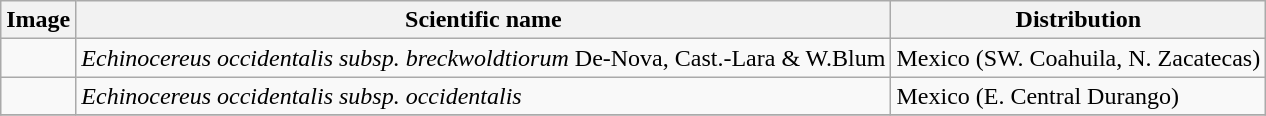<table class="wikitable">
<tr>
<th>Image</th>
<th>Scientific name</th>
<th>Distribution</th>
</tr>
<tr>
<td></td>
<td><em>Echinocereus occidentalis subsp. breckwoldtiorum</em> De-Nova, Cast.-Lara & W.Blum</td>
<td>Mexico (SW. Coahuila, N. Zacatecas)</td>
</tr>
<tr>
<td></td>
<td><em>Echinocereus occidentalis subsp. occidentalis</em></td>
<td>Mexico (E. Central Durango)</td>
</tr>
<tr>
</tr>
</table>
